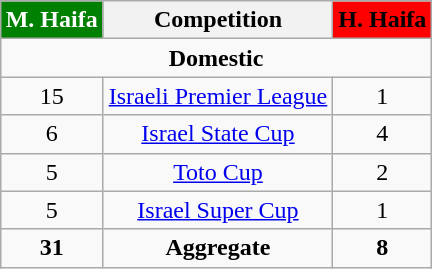<table class="wikitable sortable"  style="width:auto; margin:auto;">
<tr>
<th style="color:#FFFFFF; background-color:#008000;">M. Haifa</th>
<th>Competition</th>
<th style="color:#000000; background-color:#FF0000;">H. Haifa</th>
</tr>
<tr style="text-align:center;">
<td colspan="4"><strong>Domestic</strong></td>
</tr>
<tr style="text-align:center;">
<td>15</td>
<td><a href='#'>Israeli Premier League</a></td>
<td>1</td>
</tr>
<tr style="text-align:center;">
<td>6</td>
<td><a href='#'>Israel State Cup</a></td>
<td>4</td>
</tr>
<tr style="text-align:center;">
<td>5</td>
<td><a href='#'>Toto Cup</a></td>
<td>2</td>
</tr>
<tr style="text-align:center;">
<td>5</td>
<td><a href='#'>Israel Super Cup</a></td>
<td>1</td>
</tr>
<tr align="center">
<td><strong>31</strong></td>
<td><strong>Aggregate</strong></td>
<td><strong>8</strong></td>
</tr>
</table>
